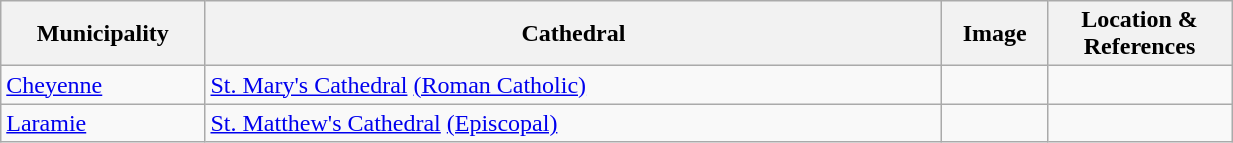<table width=65% class="wikitable">
<tr>
<th width = 10%>Municipality</th>
<th width = 40%>Cathedral</th>
<th width = 5%>Image</th>
<th width = 10%>Location & References</th>
</tr>
<tr>
<td><a href='#'>Cheyenne</a></td>
<td><a href='#'>St. Mary's Cathedral</a> <a href='#'>(Roman Catholic)</a></td>
<td></td>
<td><small></small><br></td>
</tr>
<tr>
<td><a href='#'>Laramie</a></td>
<td><a href='#'>St. Matthew's Cathedral</a> <a href='#'>(Episcopal)</a></td>
<td></td>
<td><small></small><br></td>
</tr>
</table>
